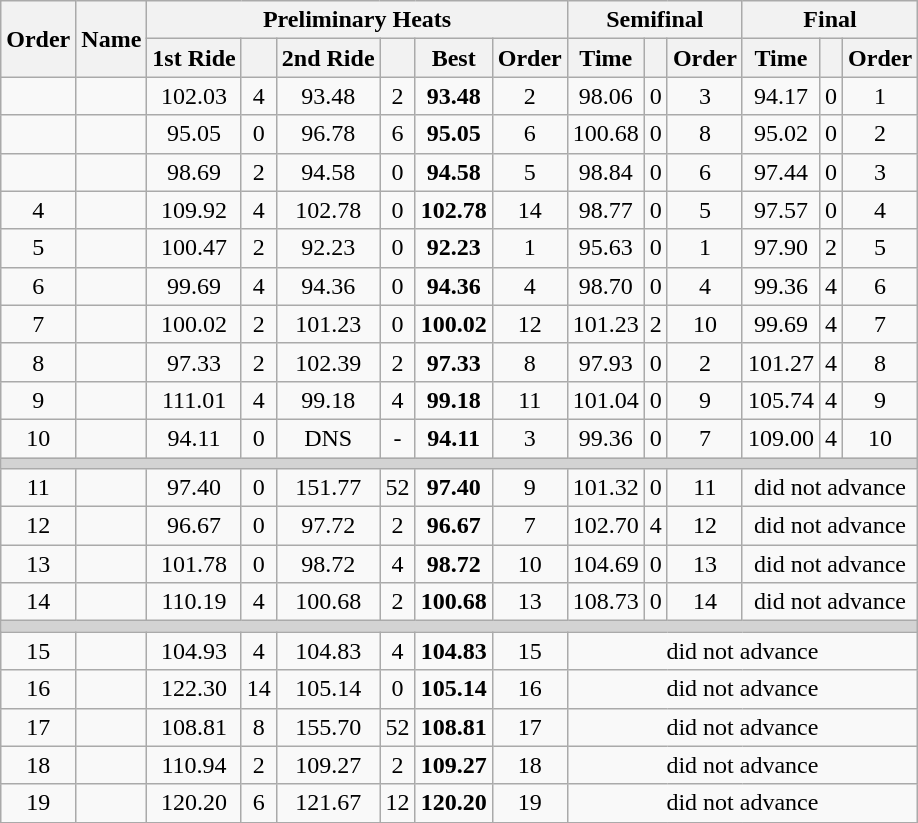<table class="wikitable" style="text-align:center">
<tr>
<th rowspan=2>Order</th>
<th rowspan=2>Name</th>
<th colspan=6>Preliminary Heats</th>
<th colspan=3>Semifinal</th>
<th colspan=3>Final</th>
</tr>
<tr>
<th>1st Ride</th>
<th></th>
<th>2nd Ride</th>
<th></th>
<th>Best</th>
<th>Order</th>
<th>Time</th>
<th></th>
<th>Order</th>
<th>Time</th>
<th></th>
<th>Order</th>
</tr>
<tr>
<td></td>
<td align=left></td>
<td>102.03</td>
<td>4</td>
<td>93.48</td>
<td>2</td>
<td><strong>93.48</strong></td>
<td>2</td>
<td>98.06</td>
<td>0</td>
<td>3</td>
<td>94.17</td>
<td>0</td>
<td>1</td>
</tr>
<tr>
<td></td>
<td align=left></td>
<td>95.05</td>
<td>0</td>
<td>96.78</td>
<td>6</td>
<td><strong>95.05</strong></td>
<td>6</td>
<td>100.68</td>
<td>0</td>
<td>8</td>
<td>95.02</td>
<td>0</td>
<td>2</td>
</tr>
<tr>
<td></td>
<td align=left></td>
<td>98.69</td>
<td>2</td>
<td>94.58</td>
<td>0</td>
<td><strong>94.58</strong></td>
<td>5</td>
<td>98.84</td>
<td>0</td>
<td>6</td>
<td>97.44</td>
<td>0</td>
<td>3</td>
</tr>
<tr>
<td>4</td>
<td align=left></td>
<td>109.92</td>
<td>4</td>
<td>102.78</td>
<td>0</td>
<td><strong>102.78</strong></td>
<td>14</td>
<td>98.77</td>
<td>0</td>
<td>5</td>
<td>97.57</td>
<td>0</td>
<td>4</td>
</tr>
<tr>
<td>5</td>
<td align=left></td>
<td>100.47</td>
<td>2</td>
<td>92.23</td>
<td>0</td>
<td><strong>92.23</strong></td>
<td>1</td>
<td>95.63</td>
<td>0</td>
<td>1</td>
<td>97.90</td>
<td>2</td>
<td>5</td>
</tr>
<tr>
<td>6</td>
<td align=left></td>
<td>99.69</td>
<td>4</td>
<td>94.36</td>
<td>0</td>
<td><strong>94.36</strong></td>
<td>4</td>
<td>98.70</td>
<td>0</td>
<td>4</td>
<td>99.36</td>
<td>4</td>
<td>6</td>
</tr>
<tr>
<td>7</td>
<td align=left></td>
<td>100.02</td>
<td>2</td>
<td>101.23</td>
<td>0</td>
<td><strong>100.02</strong></td>
<td>12</td>
<td>101.23</td>
<td>2</td>
<td>10</td>
<td>99.69</td>
<td>4</td>
<td>7</td>
</tr>
<tr>
<td>8</td>
<td align=left></td>
<td>97.33</td>
<td>2</td>
<td>102.39</td>
<td>2</td>
<td><strong>97.33</strong></td>
<td>8</td>
<td>97.93</td>
<td>0</td>
<td>2</td>
<td>101.27</td>
<td>4</td>
<td>8</td>
</tr>
<tr>
<td>9</td>
<td align=left></td>
<td>111.01</td>
<td>4</td>
<td>99.18</td>
<td>4</td>
<td><strong>99.18</strong></td>
<td>11</td>
<td>101.04</td>
<td>0</td>
<td>9</td>
<td>105.74</td>
<td>4</td>
<td>9</td>
</tr>
<tr>
<td>10</td>
<td align=left></td>
<td>94.11</td>
<td>0</td>
<td>DNS</td>
<td>-</td>
<td><strong>94.11</strong></td>
<td>3</td>
<td>99.36</td>
<td>0</td>
<td>7</td>
<td>109.00</td>
<td>4</td>
<td>10</td>
</tr>
<tr bgcolor=lightgray>
<td colspan=14></td>
</tr>
<tr>
<td>11</td>
<td align=left></td>
<td>97.40</td>
<td>0</td>
<td>151.77</td>
<td>52</td>
<td><strong>97.40</strong></td>
<td>9</td>
<td>101.32</td>
<td>0</td>
<td>11</td>
<td colspan=3>did not advance</td>
</tr>
<tr>
<td>12</td>
<td align=left></td>
<td>96.67</td>
<td>0</td>
<td>97.72</td>
<td>2</td>
<td><strong>96.67</strong></td>
<td>7</td>
<td>102.70</td>
<td>4</td>
<td>12</td>
<td colspan=3>did not advance</td>
</tr>
<tr>
<td>13</td>
<td align=left></td>
<td>101.78</td>
<td>0</td>
<td>98.72</td>
<td>4</td>
<td><strong>98.72</strong></td>
<td>10</td>
<td>104.69</td>
<td>0</td>
<td>13</td>
<td colspan=3>did not advance</td>
</tr>
<tr>
<td>14</td>
<td align=left></td>
<td>110.19</td>
<td>4</td>
<td>100.68</td>
<td>2</td>
<td><strong>100.68</strong></td>
<td>13</td>
<td>108.73</td>
<td>0</td>
<td>14</td>
<td colspan=3>did not advance</td>
</tr>
<tr bgcolor=lightgray>
<td colspan=14></td>
</tr>
<tr>
<td>15</td>
<td align=left></td>
<td>104.93</td>
<td>4</td>
<td>104.83</td>
<td>4</td>
<td><strong>104.83</strong></td>
<td>15</td>
<td colspan=6>did not advance</td>
</tr>
<tr>
<td>16</td>
<td align=left></td>
<td>122.30</td>
<td>14</td>
<td>105.14</td>
<td>0</td>
<td><strong>105.14</strong></td>
<td>16</td>
<td colspan=6>did not advance</td>
</tr>
<tr>
<td>17</td>
<td align=left></td>
<td>108.81</td>
<td>8</td>
<td>155.70</td>
<td>52</td>
<td><strong>108.81</strong></td>
<td>17</td>
<td colspan=6>did not advance</td>
</tr>
<tr>
<td>18</td>
<td align=left></td>
<td>110.94</td>
<td>2</td>
<td>109.27</td>
<td>2</td>
<td><strong>109.27</strong></td>
<td>18</td>
<td colspan=6>did not advance</td>
</tr>
<tr>
<td>19</td>
<td align=left></td>
<td>120.20</td>
<td>6</td>
<td>121.67</td>
<td>12</td>
<td><strong>120.20</strong></td>
<td>19</td>
<td colspan=6>did not advance</td>
</tr>
<tr>
</tr>
</table>
